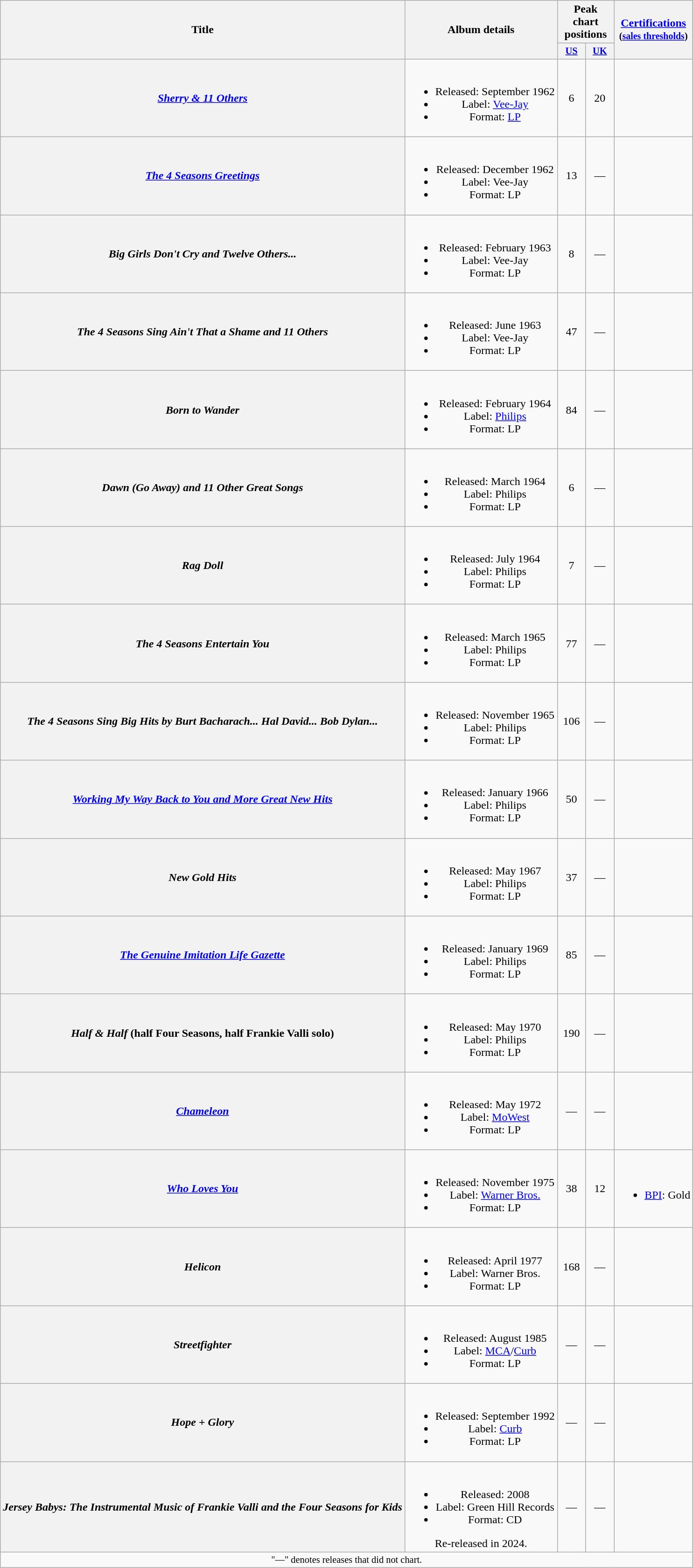<table class="wikitable plainrowheaders" style="text-align:center;">
<tr>
<th scope="col" rowspan="2">Title</th>
<th scope="col" rowspan="2">Album details</th>
<th scope="col" colspan="2">Peak chart positions</th>
<th rowspan="2"><a href='#'>Certifications</a><br><small>(<a href='#'>sales thresholds</a>)</small></th>
</tr>
<tr>
<th scope=col style="width:2.5em;font-size:85%"><a href='#'>US</a><br></th>
<th scope=col style="width:2.5em;font-size:85%"><a href='#'>UK</a><br></th>
</tr>
<tr>
<th scope="row"><em><a href='#'>Sherry & 11 Others</a></em></th>
<td><br><ul><li>Released: September 1962</li><li>Label: <a href='#'>Vee-Jay</a></li><li>Format: <a href='#'>LP</a></li></ul></td>
<td>6</td>
<td>20</td>
<td></td>
</tr>
<tr>
<th scope="row"><em><a href='#'>The 4 Seasons Greetings</a></em></th>
<td><br><ul><li>Released: December 1962</li><li>Label: Vee-Jay</li><li>Format: LP</li></ul></td>
<td>13</td>
<td>—</td>
<td></td>
</tr>
<tr>
<th scope="row"><em>Big Girls Don't Cry and Twelve Others...</em></th>
<td><br><ul><li>Released: February 1963</li><li>Label: Vee-Jay</li><li>Format: LP</li></ul></td>
<td>8</td>
<td>—</td>
<td></td>
</tr>
<tr>
<th scope="row"><em>The 4 Seasons Sing Ain't That a Shame and 11 Others</em></th>
<td><br><ul><li>Released: June 1963</li><li>Label: Vee-Jay</li><li>Format: LP</li></ul></td>
<td>47</td>
<td>—</td>
<td></td>
</tr>
<tr>
<th scope="row"><em>Born to Wander</em></th>
<td><br><ul><li>Released: February 1964</li><li>Label: <a href='#'>Philips</a></li><li>Format: LP</li></ul></td>
<td>84</td>
<td>—</td>
<td></td>
</tr>
<tr>
<th scope="row"><em>Dawn (Go Away) and 11 Other Great Songs</em></th>
<td><br><ul><li>Released: March 1964</li><li>Label: Philips</li><li>Format: LP</li></ul></td>
<td>6</td>
<td>—</td>
<td></td>
</tr>
<tr>
<th scope="row"><em>Rag Doll</em></th>
<td><br><ul><li>Released: July 1964</li><li>Label: Philips</li><li>Format: LP</li></ul></td>
<td>7</td>
<td>—</td>
<td></td>
</tr>
<tr>
<th scope="row"><em>The 4 Seasons Entertain You</em></th>
<td><br><ul><li>Released: March 1965</li><li>Label: Philips</li><li>Format: LP</li></ul></td>
<td>77</td>
<td>—</td>
<td></td>
</tr>
<tr>
<th scope="row"><em>The 4 Seasons Sing Big Hits by Burt Bacharach... Hal David... Bob Dylan...</em></th>
<td><br><ul><li>Released: November 1965</li><li>Label: Philips</li><li>Format: LP</li></ul></td>
<td>106</td>
<td>—</td>
<td></td>
</tr>
<tr>
<th scope="row"><em><a href='#'>Working My Way Back to You and More Great New Hits</a></em></th>
<td><br><ul><li>Released: January 1966</li><li>Label: Philips</li><li>Format: LP</li></ul></td>
<td>50</td>
<td>—</td>
<td></td>
</tr>
<tr>
<th scope="row"><em>New Gold Hits</em></th>
<td><br><ul><li>Released: May 1967</li><li>Label: Philips</li><li>Format: LP</li></ul></td>
<td>37</td>
<td>—</td>
<td></td>
</tr>
<tr>
<th scope="row"><em><a href='#'>The Genuine Imitation Life Gazette</a></em></th>
<td><br><ul><li>Released: January 1969</li><li>Label: Philips</li><li>Format: LP</li></ul></td>
<td>85</td>
<td>—</td>
<td></td>
</tr>
<tr>
<th scope="row"><em>Half & Half</em> (half Four Seasons, half Frankie Valli solo)</th>
<td><br><ul><li>Released: May 1970</li><li>Label: Philips</li><li>Format: LP</li></ul></td>
<td>190</td>
<td>—</td>
</tr>
<tr>
<th scope="row"><em><a href='#'>Chameleon</a></em></th>
<td><br><ul><li>Released: May 1972</li><li>Label: <a href='#'>MoWest</a></li><li>Format: LP</li></ul></td>
<td>—</td>
<td>—</td>
<td></td>
</tr>
<tr>
<th scope="row"><em><a href='#'>Who Loves You</a></em></th>
<td><br><ul><li>Released: November 1975</li><li>Label: <a href='#'>Warner Bros.</a></li><li>Format: LP</li></ul></td>
<td>38</td>
<td>12</td>
<td><br><ul><li><a href='#'>BPI</a>: Gold</li></ul></td>
</tr>
<tr>
<th scope="row"><em>Helicon</em></th>
<td><br><ul><li>Released: April 1977</li><li>Label: Warner Bros.</li><li>Format: LP</li></ul></td>
<td>168</td>
<td>—</td>
<td></td>
</tr>
<tr>
<th scope="row"><em>Streetfighter</em></th>
<td><br><ul><li>Released: August 1985</li><li>Label: <a href='#'>MCA</a>/<a href='#'>Curb</a></li><li>Format: LP</li></ul></td>
<td>—</td>
<td>—</td>
<td></td>
</tr>
<tr>
<th scope="row"><em>Hope + Glory</em></th>
<td><br><ul><li>Released: September 1992</li><li>Label: <a href='#'>Curb</a></li><li>Format: LP</li></ul></td>
<td>—</td>
<td>—</td>
<td></td>
</tr>
<tr>
<th scope="row"><em>Jersey Babys: The Instrumental Music of Frankie Valli and the Four Seasons for Kids</em></th>
<td><br><ul><li>Released: 2008</li><li>Label: Green Hill Records</li><li>Format: CD</li></ul>Re-released in 2024.</td>
<td>—</td>
<td>—</td>
<td></td>
</tr>
<tr>
<td colspan="7" style="text-align:center; font-size:85%">"—" denotes releases that did not chart.</td>
</tr>
</table>
